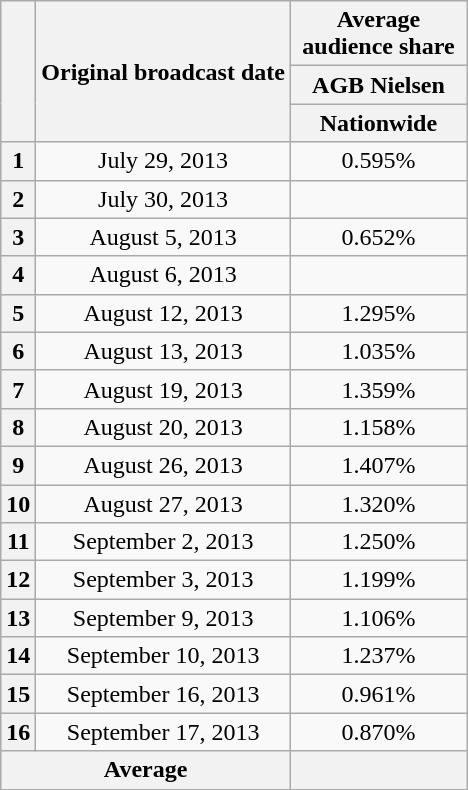<table class="wikitable" style="text-align:center">
<tr>
<th rowspan="3"></th>
<th rowspan="3">Original broadcast date</th>
<th width="110">Average audience share</th>
</tr>
<tr>
<th>AGB Nielsen</th>
</tr>
<tr>
<th>Nationwide</th>
</tr>
<tr>
<th>1</th>
<td>July 29, 2013</td>
<td>0.595%</td>
</tr>
<tr>
<th>2</th>
<td>July 30, 2013</td>
<td></td>
</tr>
<tr>
<th>3</th>
<td>August 5, 2013</td>
<td>0.652%</td>
</tr>
<tr>
<th>4</th>
<td>August 6, 2013</td>
<td></td>
</tr>
<tr>
<th>5</th>
<td>August 12, 2013</td>
<td>1.295%</td>
</tr>
<tr>
<th>6</th>
<td>August 13, 2013</td>
<td>1.035%</td>
</tr>
<tr>
<th>7</th>
<td>August 19, 2013</td>
<td>1.359%</td>
</tr>
<tr>
<th>8</th>
<td>August 20, 2013</td>
<td>1.158%</td>
</tr>
<tr>
<th>9</th>
<td>August 26, 2013</td>
<td>1.407%</td>
</tr>
<tr>
<th>10</th>
<td>August 27, 2013</td>
<td>1.320%</td>
</tr>
<tr>
<th>11</th>
<td>September 2, 2013</td>
<td>1.250%</td>
</tr>
<tr>
<th>12</th>
<td>September 3, 2013</td>
<td>1.199%</td>
</tr>
<tr>
<th>13</th>
<td>September 9, 2013</td>
<td>1.106%</td>
</tr>
<tr>
<th>14</th>
<td>September 10, 2013</td>
<td>1.237%</td>
</tr>
<tr>
<th>15</th>
<td>September 16, 2013</td>
<td>0.961%</td>
</tr>
<tr>
<th>16</th>
<td>September 17, 2013</td>
<td>0.870%</td>
</tr>
<tr>
<th colspan="2">Average</th>
<th></th>
</tr>
</table>
